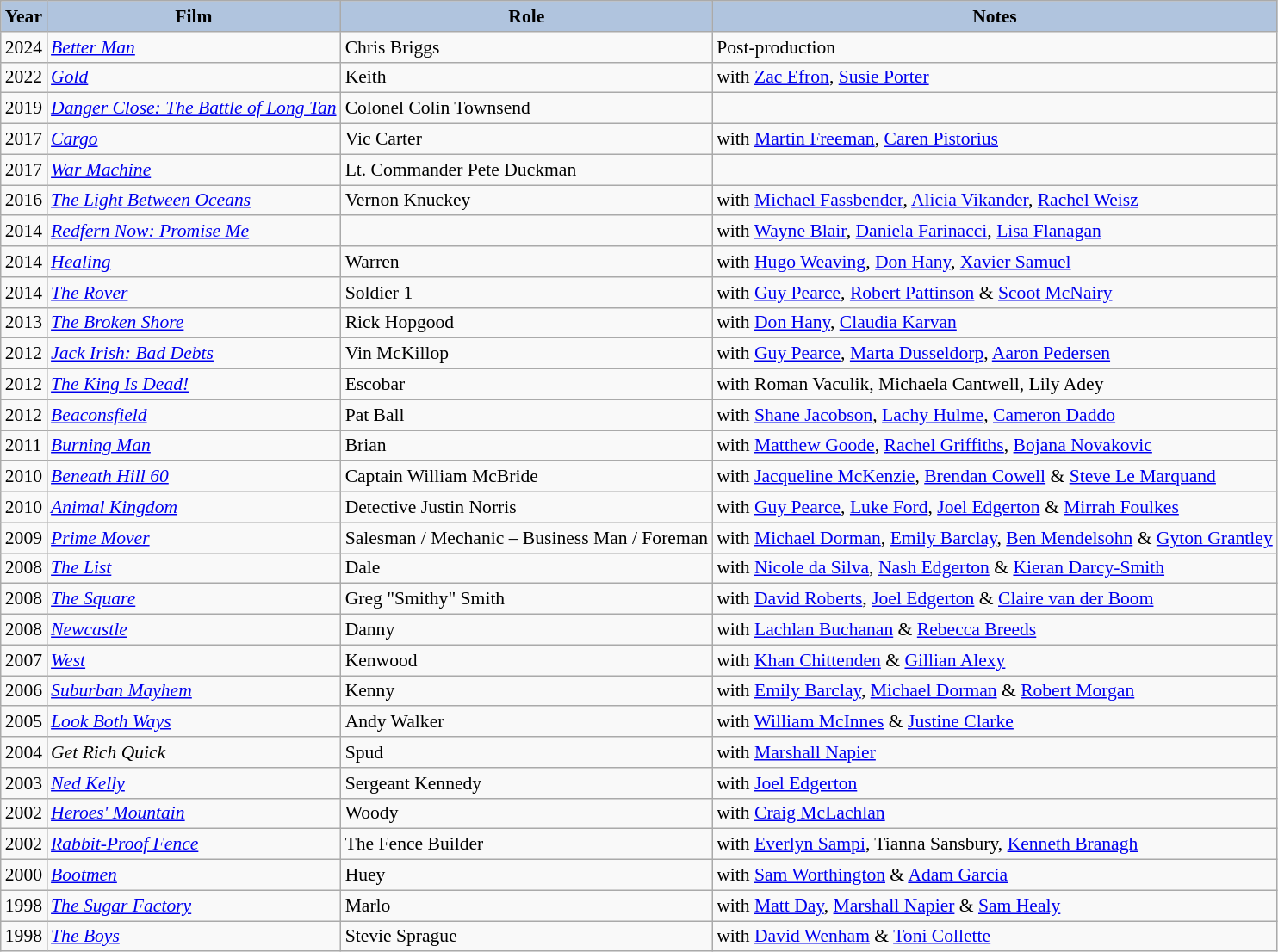<table class="wikitable" style="font-size:90%">
<tr style="text-align:center;">
<th style="background:#B0C4DE;">Year</th>
<th style="background:#B0C4DE;">Film</th>
<th style="background:#B0C4DE;">Role</th>
<th style="background:#B0C4DE;">Notes</th>
</tr>
<tr>
<td>2024</td>
<td><em><a href='#'>Better Man</a></em></td>
<td>Chris Briggs</td>
<td>Post-production</td>
</tr>
<tr>
<td>2022</td>
<td><em><a href='#'>Gold</a></em></td>
<td>Keith</td>
<td>with <a href='#'>Zac Efron</a>, <a href='#'>Susie Porter</a></td>
</tr>
<tr>
<td>2019</td>
<td><em><a href='#'>Danger Close: The Battle of Long Tan</a></em></td>
<td rowspan="1">Colonel Colin Townsend</td>
<td></td>
</tr>
<tr>
<td>2017</td>
<td><em><a href='#'>Cargo</a></em></td>
<td>Vic Carter</td>
<td>with <a href='#'>Martin Freeman</a>, <a href='#'>Caren Pistorius</a></td>
</tr>
<tr>
<td>2017</td>
<td><em><a href='#'>War Machine</a></em></td>
<td>Lt. Commander Pete Duckman</td>
<td></td>
</tr>
<tr>
<td>2016</td>
<td><em><a href='#'>The Light Between Oceans</a></em></td>
<td>Vernon Knuckey</td>
<td>with <a href='#'>Michael Fassbender</a>, <a href='#'>Alicia Vikander</a>, <a href='#'>Rachel Weisz</a></td>
</tr>
<tr>
<td>2014</td>
<td><em><a href='#'>Redfern Now: Promise Me</a></em></td>
<td></td>
<td>with <a href='#'>Wayne Blair</a>, <a href='#'>Daniela Farinacci</a>, <a href='#'>Lisa Flanagan</a></td>
</tr>
<tr>
<td>2014</td>
<td><em><a href='#'>Healing</a></em></td>
<td>Warren</td>
<td>with <a href='#'>Hugo Weaving</a>, <a href='#'>Don Hany</a>, <a href='#'>Xavier Samuel</a></td>
</tr>
<tr>
<td>2014</td>
<td><em><a href='#'>The Rover</a></em></td>
<td>Soldier 1</td>
<td>with <a href='#'>Guy Pearce</a>, <a href='#'>Robert Pattinson</a> & <a href='#'>Scoot McNairy</a></td>
</tr>
<tr>
<td>2013</td>
<td><em><a href='#'>The Broken Shore</a></em></td>
<td>Rick Hopgood</td>
<td>with <a href='#'>Don Hany</a>, <a href='#'>Claudia Karvan</a></td>
</tr>
<tr>
<td>2012</td>
<td><em><a href='#'>Jack Irish: Bad Debts</a></em></td>
<td>Vin McKillop</td>
<td>with <a href='#'>Guy Pearce</a>, <a href='#'>Marta Dusseldorp</a>, <a href='#'>Aaron Pedersen</a></td>
</tr>
<tr>
<td>2012</td>
<td><em><a href='#'>The King Is Dead!</a></em></td>
<td>Escobar</td>
<td>with Roman Vaculik, Michaela Cantwell, Lily Adey</td>
</tr>
<tr>
<td>2012</td>
<td><em><a href='#'>Beaconsfield</a></em></td>
<td>Pat Ball</td>
<td>with <a href='#'>Shane Jacobson</a>, <a href='#'>Lachy Hulme</a>, <a href='#'>Cameron Daddo</a></td>
</tr>
<tr>
<td>2011</td>
<td><em><a href='#'>Burning Man</a></em></td>
<td>Brian</td>
<td>with <a href='#'>Matthew Goode</a>, <a href='#'>Rachel Griffiths</a>, <a href='#'>Bojana Novakovic</a></td>
</tr>
<tr>
<td>2010</td>
<td><em><a href='#'>Beneath Hill 60</a></em></td>
<td>Captain William McBride</td>
<td>with <a href='#'>Jacqueline McKenzie</a>, <a href='#'>Brendan Cowell</a> & <a href='#'>Steve Le Marquand</a></td>
</tr>
<tr>
<td>2010</td>
<td><em><a href='#'>Animal Kingdom</a></em></td>
<td>Detective Justin Norris</td>
<td>with <a href='#'>Guy Pearce</a>, <a href='#'>Luke Ford</a>, <a href='#'>Joel Edgerton</a> & <a href='#'>Mirrah Foulkes</a></td>
</tr>
<tr>
<td>2009</td>
<td><em><a href='#'>Prime Mover</a></em></td>
<td>Salesman / Mechanic – Business Man / Foreman</td>
<td>with <a href='#'>Michael Dorman</a>, <a href='#'>Emily Barclay</a>, <a href='#'>Ben Mendelsohn</a> & <a href='#'>Gyton Grantley</a></td>
</tr>
<tr>
<td>2008</td>
<td><em><a href='#'>The List</a></em></td>
<td>Dale</td>
<td>with <a href='#'>Nicole da Silva</a>, <a href='#'>Nash Edgerton</a> & <a href='#'>Kieran Darcy-Smith</a></td>
</tr>
<tr>
<td>2008</td>
<td><em><a href='#'>The Square</a></em></td>
<td>Greg "Smithy" Smith</td>
<td>with <a href='#'>David Roberts</a>, <a href='#'>Joel Edgerton</a> & <a href='#'>Claire van der Boom</a></td>
</tr>
<tr>
<td>2008</td>
<td><em><a href='#'>Newcastle</a></em></td>
<td>Danny</td>
<td>with <a href='#'>Lachlan Buchanan</a> & <a href='#'>Rebecca Breeds</a></td>
</tr>
<tr>
<td>2007</td>
<td><em><a href='#'>West</a></em></td>
<td>Kenwood</td>
<td>with <a href='#'>Khan Chittenden</a> & <a href='#'>Gillian Alexy</a></td>
</tr>
<tr>
<td>2006</td>
<td><em><a href='#'>Suburban Mayhem</a></em></td>
<td>Kenny</td>
<td>with <a href='#'>Emily Barclay</a>, <a href='#'>Michael Dorman</a> & <a href='#'>Robert Morgan</a></td>
</tr>
<tr>
<td>2005</td>
<td><em><a href='#'>Look Both Ways</a></em></td>
<td>Andy Walker</td>
<td>with <a href='#'>William McInnes</a> & <a href='#'>Justine Clarke</a></td>
</tr>
<tr>
<td>2004</td>
<td><em>Get Rich Quick</em></td>
<td>Spud</td>
<td>with <a href='#'>Marshall Napier</a></td>
</tr>
<tr>
<td>2003</td>
<td><em><a href='#'>Ned Kelly</a></em></td>
<td>Sergeant Kennedy</td>
<td>with <a href='#'>Joel Edgerton</a></td>
</tr>
<tr>
<td>2002</td>
<td><em><a href='#'>Heroes' Mountain</a></em></td>
<td>Woody</td>
<td>with <a href='#'>Craig McLachlan</a></td>
</tr>
<tr>
<td>2002</td>
<td><em><a href='#'>Rabbit-Proof Fence</a></em></td>
<td>The Fence Builder</td>
<td>with <a href='#'>Everlyn Sampi</a>, Tianna Sansbury, <a href='#'>Kenneth Branagh</a></td>
</tr>
<tr>
<td>2000</td>
<td><em><a href='#'>Bootmen</a></em></td>
<td>Huey</td>
<td>with <a href='#'>Sam Worthington</a> & <a href='#'>Adam Garcia</a></td>
</tr>
<tr>
<td>1998</td>
<td><em><a href='#'>The Sugar Factory</a></em></td>
<td>Marlo</td>
<td>with <a href='#'>Matt Day</a>, <a href='#'>Marshall Napier</a> & <a href='#'>Sam Healy</a></td>
</tr>
<tr>
<td>1998</td>
<td><em><a href='#'>The Boys</a></em></td>
<td>Stevie Sprague</td>
<td>with <a href='#'>David Wenham</a> & <a href='#'>Toni Collette</a></td>
</tr>
</table>
